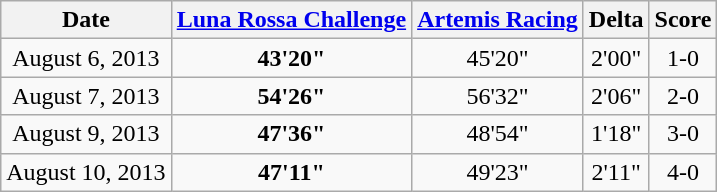<table class="wikitable" style=text-align:center>
<tr>
<th>Date</th>
<th> <a href='#'>Luna Rossa Challenge</a></th>
<th> <a href='#'>Artemis Racing</a></th>
<th>Delta</th>
<th>Score</th>
</tr>
<tr>
<td>August 6, 2013</td>
<td><strong>43'20"</strong></td>
<td>45'20"</td>
<td>2'00"</td>
<td>1-0</td>
</tr>
<tr>
<td>August 7, 2013</td>
<td><strong>54'26"</strong></td>
<td>56'32"</td>
<td>2'06"</td>
<td>2-0</td>
</tr>
<tr>
<td>August 9, 2013</td>
<td><strong>47'36"</strong></td>
<td>48'54"</td>
<td>1'18"</td>
<td>3-0</td>
</tr>
<tr>
<td>August 10, 2013</td>
<td><strong>47'11"</strong></td>
<td>49'23"</td>
<td>2'11"</td>
<td>4-0</td>
</tr>
</table>
